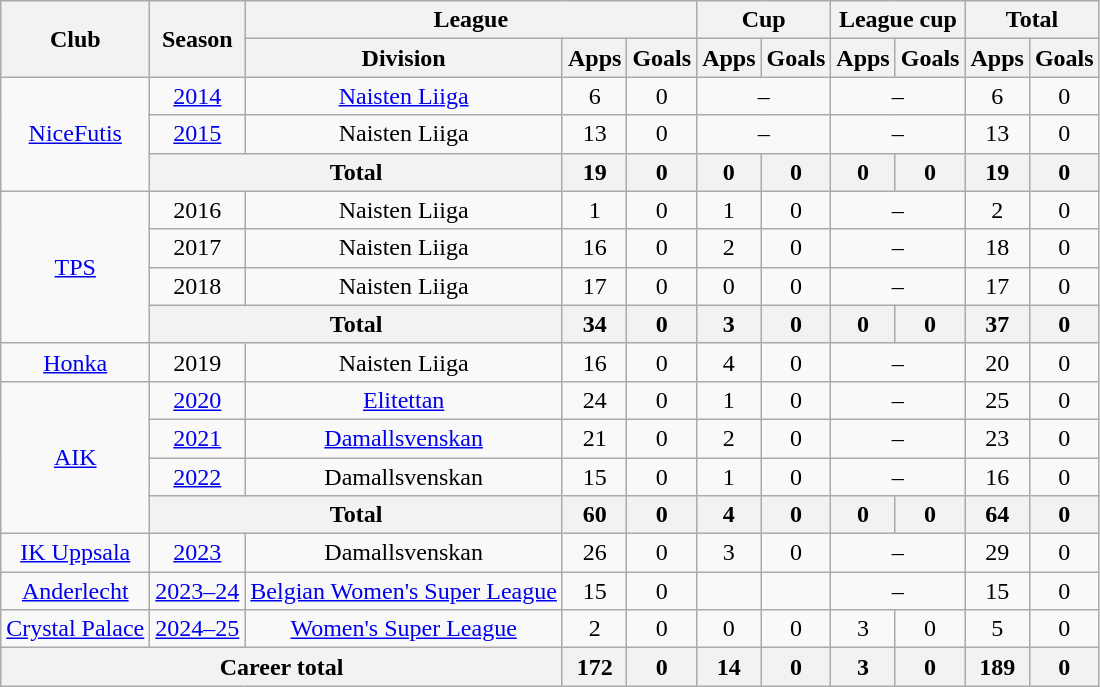<table class="wikitable" style="text-align:center">
<tr>
<th rowspan="2">Club</th>
<th rowspan="2">Season</th>
<th colspan="3">League</th>
<th colspan="2">Cup</th>
<th colspan="2">League cup</th>
<th colspan="2">Total</th>
</tr>
<tr>
<th>Division</th>
<th>Apps</th>
<th>Goals</th>
<th>Apps</th>
<th>Goals</th>
<th>Apps</th>
<th>Goals</th>
<th>Apps</th>
<th>Goals</th>
</tr>
<tr>
<td rowspan=3><a href='#'>NiceFutis</a></td>
<td><a href='#'>2014</a></td>
<td><a href='#'>Naisten Liiga</a></td>
<td>6</td>
<td>0</td>
<td colspan=2>–</td>
<td colspan=2>–</td>
<td>6</td>
<td>0</td>
</tr>
<tr>
<td><a href='#'>2015</a></td>
<td>Naisten Liiga</td>
<td>13</td>
<td>0</td>
<td colspan=2>–</td>
<td colspan=2>–</td>
<td>13</td>
<td>0</td>
</tr>
<tr>
<th colspan=2>Total</th>
<th>19</th>
<th>0</th>
<th>0</th>
<th>0</th>
<th>0</th>
<th>0</th>
<th>19</th>
<th>0</th>
</tr>
<tr>
<td rowspan=4><a href='#'>TPS</a></td>
<td>2016</td>
<td>Naisten Liiga</td>
<td>1</td>
<td>0</td>
<td>1</td>
<td>0</td>
<td colspan=2>–</td>
<td>2</td>
<td>0</td>
</tr>
<tr>
<td>2017</td>
<td>Naisten Liiga</td>
<td>16</td>
<td>0</td>
<td>2</td>
<td>0</td>
<td colspan=2>–</td>
<td>18</td>
<td>0</td>
</tr>
<tr>
<td>2018</td>
<td>Naisten Liiga</td>
<td>17</td>
<td>0</td>
<td>0</td>
<td>0</td>
<td colspan=2>–</td>
<td>17</td>
<td>0</td>
</tr>
<tr>
<th colspan=2>Total</th>
<th>34</th>
<th>0</th>
<th>3</th>
<th>0</th>
<th>0</th>
<th>0</th>
<th>37</th>
<th>0</th>
</tr>
<tr>
<td><a href='#'>Honka</a></td>
<td>2019</td>
<td>Naisten Liiga</td>
<td>16</td>
<td>0</td>
<td>4</td>
<td>0</td>
<td colspan=2>–</td>
<td>20</td>
<td>0</td>
</tr>
<tr>
<td rowspan=4><a href='#'>AIK</a></td>
<td><a href='#'>2020</a></td>
<td><a href='#'>Elitettan</a></td>
<td>24</td>
<td>0</td>
<td>1</td>
<td>0</td>
<td colspan=2>–</td>
<td>25</td>
<td>0</td>
</tr>
<tr>
<td><a href='#'>2021</a></td>
<td><a href='#'>Damallsvenskan</a></td>
<td>21</td>
<td>0</td>
<td>2</td>
<td>0</td>
<td colspan=2>–</td>
<td>23</td>
<td>0</td>
</tr>
<tr>
<td><a href='#'>2022</a></td>
<td>Damallsvenskan</td>
<td>15</td>
<td>0</td>
<td>1</td>
<td>0</td>
<td colspan=2>–</td>
<td>16</td>
<td>0</td>
</tr>
<tr>
<th colspan=2>Total</th>
<th>60</th>
<th>0</th>
<th>4</th>
<th>0</th>
<th>0</th>
<th>0</th>
<th>64</th>
<th>0</th>
</tr>
<tr>
<td><a href='#'>IK Uppsala</a></td>
<td><a href='#'>2023</a></td>
<td>Damallsvenskan</td>
<td>26</td>
<td>0</td>
<td>3</td>
<td>0</td>
<td colspan=2>–</td>
<td>29</td>
<td>0</td>
</tr>
<tr>
<td><a href='#'>Anderlecht</a></td>
<td><a href='#'>2023–24</a></td>
<td><a href='#'>Belgian Women's Super League</a></td>
<td>15</td>
<td>0</td>
<td></td>
<td></td>
<td colspan=2>–</td>
<td>15</td>
<td>0</td>
</tr>
<tr>
<td><a href='#'>Crystal Palace</a></td>
<td><a href='#'>2024–25</a></td>
<td><a href='#'>Women's Super League</a></td>
<td>2</td>
<td>0</td>
<td>0</td>
<td>0</td>
<td>3</td>
<td>0</td>
<td>5</td>
<td>0</td>
</tr>
<tr>
<th colspan="3">Career total</th>
<th>172</th>
<th>0</th>
<th>14</th>
<th>0</th>
<th>3</th>
<th>0</th>
<th>189</th>
<th>0</th>
</tr>
</table>
